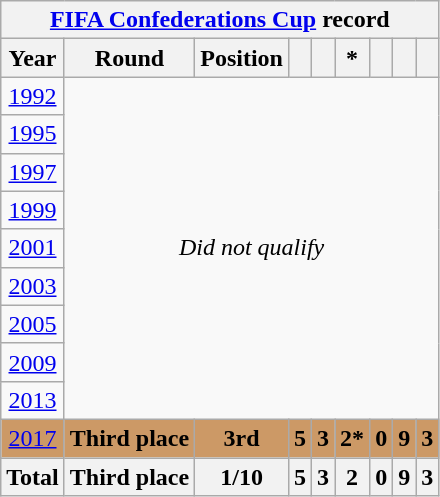<table class="wikitable" style="text-align: center;">
<tr>
<th colspan=10><a href='#'>FIFA Confederations Cup</a> record</th>
</tr>
<tr>
<th>Year</th>
<th>Round</th>
<th>Position</th>
<th></th>
<th></th>
<th>*</th>
<th></th>
<th></th>
<th></th>
</tr>
<tr>
<td> <a href='#'>1992</a></td>
<td colspan=8 rowspan=9><em>Did not qualify</em></td>
</tr>
<tr>
<td> <a href='#'>1995</a></td>
</tr>
<tr>
<td> <a href='#'>1997</a></td>
</tr>
<tr>
<td> <a href='#'>1999</a></td>
</tr>
<tr>
<td> <a href='#'>2001</a></td>
</tr>
<tr>
<td> <a href='#'>2003</a></td>
</tr>
<tr>
<td> <a href='#'>2005</a></td>
</tr>
<tr>
<td> <a href='#'>2009</a></td>
</tr>
<tr>
<td> <a href='#'>2013</a></td>
</tr>
<tr style="background:#cc9966;">
<td> <a href='#'>2017</a></td>
<td><strong>Third place</strong></td>
<td><strong>3rd</strong></td>
<td><strong>5</strong></td>
<td><strong>3</strong></td>
<td><strong>2*</strong></td>
<td><strong>0</strong></td>
<td><strong>9</strong></td>
<td><strong>3</strong></td>
</tr>
<tr>
<th>Total</th>
<th>Third place</th>
<th>1/10</th>
<th>5</th>
<th>3</th>
<th>2</th>
<th>0</th>
<th>9</th>
<th>3</th>
</tr>
</table>
